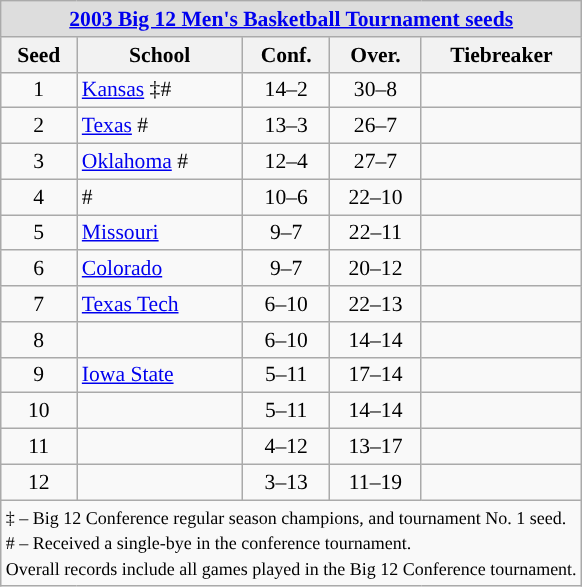<table class="wikitable" style="white-space:nowrap; font-size:90%;text-align:center">
<tr>
<td colspan="10" style="text-align:center; background:#DDDDDD; font:#000000"><strong><a href='#'>2003 Big 12 Men's Basketball Tournament seeds</a></strong></td>
</tr>
<tr bgcolor="#efefef">
<th>Seed</th>
<th>School</th>
<th>Conf.</th>
<th>Over.</th>
<th>Tiebreaker</th>
</tr>
<tr>
<td>1</td>
<td align=left><a href='#'>Kansas</a> ‡#</td>
<td>14–2</td>
<td>30–8</td>
<td></td>
</tr>
<tr>
<td>2</td>
<td align=left><a href='#'>Texas</a> #</td>
<td>13–3</td>
<td>26–7</td>
<td></td>
</tr>
<tr>
<td>3</td>
<td align=left><a href='#'>Oklahoma</a> #</td>
<td>12–4</td>
<td>27–7</td>
<td></td>
</tr>
<tr>
<td>4</td>
<td align=left> #</td>
<td>10–6</td>
<td>22–10</td>
<td></td>
</tr>
<tr>
<td>5</td>
<td align=left><a href='#'>Missouri</a></td>
<td>9–7</td>
<td>22–11</td>
<td></td>
</tr>
<tr>
<td>6</td>
<td align=left><a href='#'>Colorado</a></td>
<td>9–7</td>
<td>20–12</td>
<td></td>
</tr>
<tr>
<td>7</td>
<td align=left><a href='#'>Texas Tech</a></td>
<td>6–10</td>
<td>22–13</td>
<td></td>
</tr>
<tr>
<td>8</td>
<td align=left></td>
<td>6–10</td>
<td>14–14</td>
<td></td>
</tr>
<tr>
<td>9</td>
<td align=left><a href='#'>Iowa State</a></td>
<td>5–11</td>
<td>17–14</td>
<td></td>
</tr>
<tr>
<td>10</td>
<td align=left></td>
<td>5–11</td>
<td>14–14</td>
<td></td>
</tr>
<tr>
<td>11</td>
<td align=left></td>
<td>4–12</td>
<td>13–17</td>
<td></td>
</tr>
<tr>
<td>12</td>
<td align=left></td>
<td>3–13</td>
<td>11–19</td>
<td></td>
</tr>
<tr>
<td colspan="10" style="text-align:left;"><small>‡ – Big 12 Conference regular season champions, and tournament No. 1 seed.<br># – Received a single-bye in the conference tournament.<br>Overall records include all games played in the Big 12 Conference tournament.</small></td>
</tr>
</table>
